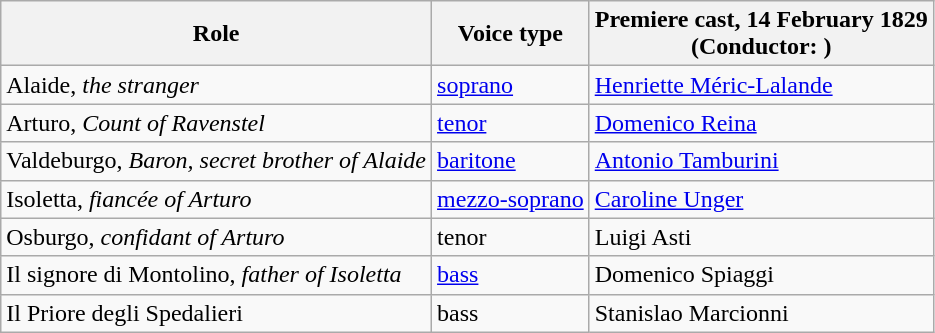<table class="wikitable">
<tr>
<th>Role</th>
<th>Voice type</th>
<th>Premiere cast, 14 February 1829<br>(Conductor: )</th>
</tr>
<tr>
<td>Alaide, <em>the stranger</em></td>
<td><a href='#'>soprano</a></td>
<td><a href='#'>Henriette Méric-Lalande</a></td>
</tr>
<tr>
<td>Arturo, <em>Count of Ravenstel</em></td>
<td><a href='#'>tenor</a></td>
<td><a href='#'>Domenico Reina</a></td>
</tr>
<tr>
<td>Valdeburgo, <em>Baron, secret brother of Alaide</em></td>
<td><a href='#'>baritone</a></td>
<td><a href='#'>Antonio Tamburini</a></td>
</tr>
<tr>
<td>Isoletta, <em>fiancée of Arturo</em></td>
<td><a href='#'>mezzo-soprano</a></td>
<td><a href='#'>Caroline Unger</a></td>
</tr>
<tr>
<td>Osburgo, <em>confidant of Arturo</em></td>
<td>tenor</td>
<td>Luigi Asti</td>
</tr>
<tr>
<td>Il signore di Montolino, <em>father of Isoletta</em></td>
<td><a href='#'>bass</a></td>
<td>Domenico Spiaggi</td>
</tr>
<tr>
<td>Il Priore degli Spedalieri</td>
<td>bass</td>
<td>Stanislao Marcionni</td>
</tr>
</table>
